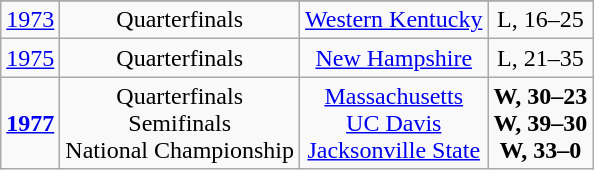<table class="wikitable">
<tr>
</tr>
<tr align="center">
<td><a href='#'>1973</a></td>
<td>Quarterfinals</td>
<td><a href='#'>Western Kentucky</a></td>
<td>L, 16–25</td>
</tr>
<tr align="center">
<td><a href='#'>1975</a></td>
<td>Quarterfinals</td>
<td><a href='#'>New Hampshire</a></td>
<td>L, 21–35</td>
</tr>
<tr align="center">
<td><strong><a href='#'>1977</a></strong></td>
<td>Quarterfinals<br>Semifinals<br>National Championship</td>
<td><a href='#'>Massachusetts</a><br><a href='#'>UC Davis</a><br><a href='#'>Jacksonville State</a></td>
<td><strong>W, 30–23</strong><br><strong>W, 39–30</strong><br><strong>W, 33–0</strong></td>
</tr>
</table>
